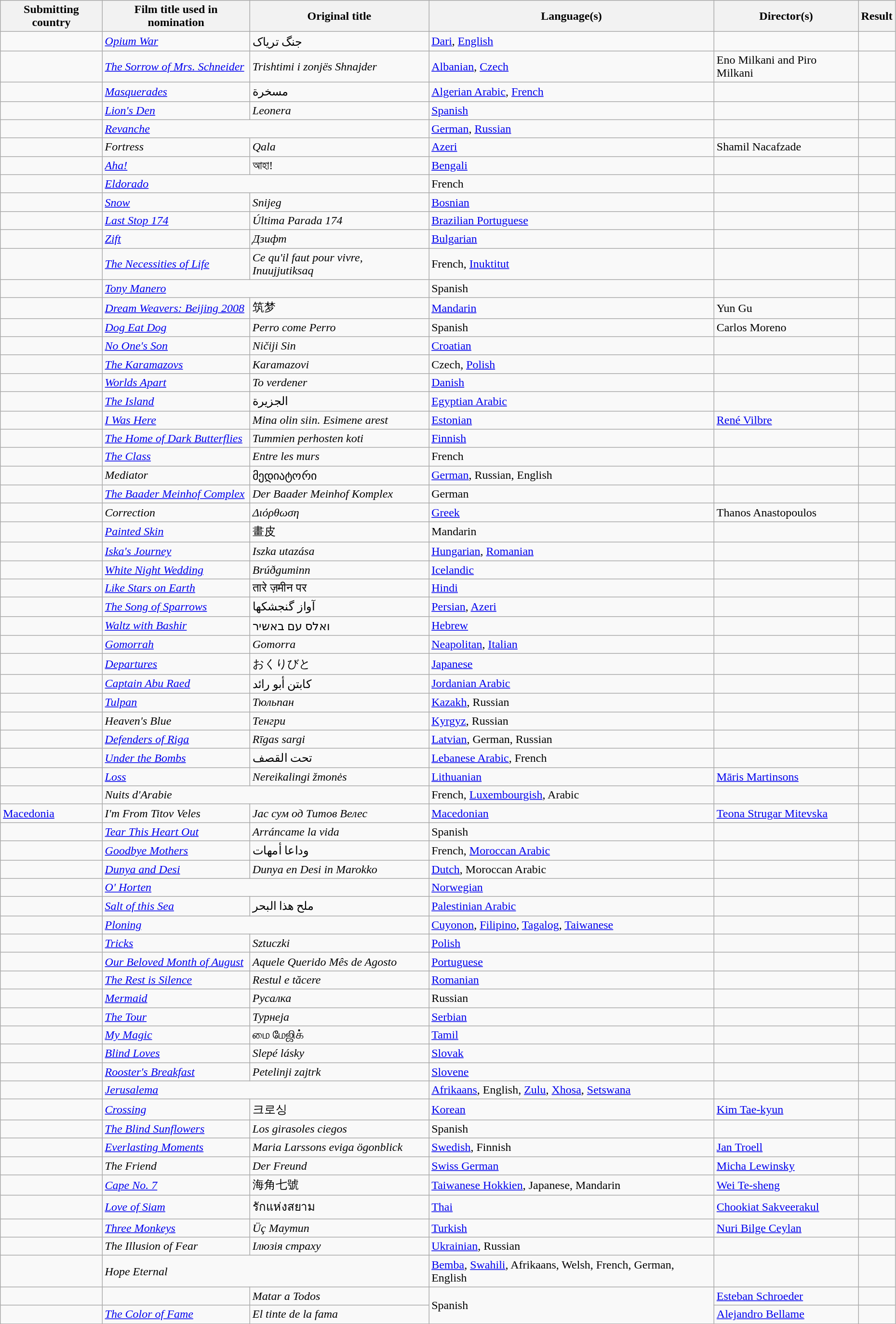<table class="wikitable sortable" width="98%" style="background:#f">
<tr>
<th>Submitting country</th>
<th>Film title used in nomination</th>
<th>Original title</th>
<th>Language(s)</th>
<th>Director(s)</th>
<th>Result</th>
</tr>
<tr>
<td></td>
<td><em><a href='#'>Opium War</a></em></td>
<td>جنگ تریاک</td>
<td><a href='#'>Dari</a>, <a href='#'>English</a></td>
<td></td>
<td></td>
</tr>
<tr>
<td></td>
<td><em><a href='#'>The Sorrow of Mrs. Schneider</a></em></td>
<td><em>Trishtimi i zonjës Shnajder </em></td>
<td><a href='#'>Albanian</a>, <a href='#'>Czech</a></td>
<td>Eno Milkani and Piro Milkani</td>
<td></td>
</tr>
<tr>
<td></td>
<td><em><a href='#'>Masquerades</a></em></td>
<td>مسخرة</td>
<td><a href='#'>Algerian Arabic</a>, <a href='#'>French</a></td>
<td></td>
<td></td>
</tr>
<tr>
<td></td>
<td><em><a href='#'>Lion's Den</a></em></td>
<td><em>Leonera</em></td>
<td><a href='#'>Spanish</a></td>
<td></td>
<td></td>
</tr>
<tr>
<td></td>
<td colspan="2"><em><a href='#'>Revanche</a></em></td>
<td><a href='#'>German</a>, <a href='#'>Russian</a></td>
<td></td>
<td></td>
</tr>
<tr>
<td></td>
<td><em>Fortress</em></td>
<td><em>Qala</em></td>
<td><a href='#'>Azeri</a></td>
<td>Shamil Nacafzade</td>
<td></td>
</tr>
<tr>
<td></td>
<td><em><a href='#'>Aha!</a></em></td>
<td>আহা!</td>
<td><a href='#'>Bengali</a></td>
<td></td>
<td></td>
</tr>
<tr>
<td></td>
<td colspan="2"><em><a href='#'>Eldorado</a></em></td>
<td>French</td>
<td></td>
<td></td>
</tr>
<tr>
<td></td>
<td><em><a href='#'>Snow</a></em></td>
<td><em>Snijeg</em></td>
<td><a href='#'>Bosnian</a></td>
<td></td>
<td></td>
</tr>
<tr>
<td></td>
<td><em><a href='#'>Last Stop 174</a></em></td>
<td><em>Última Parada 174</em></td>
<td><a href='#'>Brazilian Portuguese</a></td>
<td></td>
<td></td>
</tr>
<tr>
<td></td>
<td><em><a href='#'>Zift</a></em></td>
<td><em>Дзифт</em></td>
<td><a href='#'>Bulgarian</a></td>
<td></td>
<td></td>
</tr>
<tr>
<td></td>
<td><em><a href='#'>The Necessities of Life</a></em></td>
<td><em>Ce qu'il faut pour vivre, Inuujjutiksaq</em></td>
<td>French, <a href='#'>Inuktitut</a></td>
<td></td>
<td></td>
</tr>
<tr>
<td></td>
<td colspan="2"><em><a href='#'>Tony Manero</a></em></td>
<td>Spanish</td>
<td></td>
<td></td>
</tr>
<tr>
<td></td>
<td><em><a href='#'>Dream Weavers: Beijing 2008</a></em></td>
<td>筑梦</td>
<td><a href='#'>Mandarin</a></td>
<td>Yun Gu</td>
<td></td>
</tr>
<tr>
<td></td>
<td><em><a href='#'>Dog Eat Dog</a></em></td>
<td><em>Perro come Perro</em></td>
<td>Spanish</td>
<td>Carlos Moreno</td>
<td></td>
</tr>
<tr>
<td></td>
<td><em><a href='#'>No One's Son</a></em></td>
<td><em>Ničiji Sin</em></td>
<td><a href='#'>Croatian</a></td>
<td></td>
<td></td>
</tr>
<tr>
<td></td>
<td><em><a href='#'>The Karamazovs</a></em></td>
<td><em>Karamazovi</em></td>
<td>Czech, <a href='#'>Polish</a></td>
<td></td>
<td></td>
</tr>
<tr>
<td></td>
<td><em><a href='#'>Worlds Apart</a></em></td>
<td><em>To verdener</em></td>
<td><a href='#'>Danish</a></td>
<td></td>
<td></td>
</tr>
<tr>
<td></td>
<td><em><a href='#'>The Island</a></em></td>
<td>الجزيرة</td>
<td><a href='#'>Egyptian Arabic</a></td>
<td></td>
<td></td>
</tr>
<tr>
<td></td>
<td><em><a href='#'>I Was Here</a></em></td>
<td><em>Mina olin siin. Esimene arest</em></td>
<td><a href='#'>Estonian</a></td>
<td><a href='#'>René Vilbre</a></td>
<td></td>
</tr>
<tr>
<td></td>
<td><em><a href='#'>The Home of Dark Butterflies</a></em></td>
<td><em>Tummien perhosten koti</em></td>
<td><a href='#'>Finnish</a></td>
<td></td>
<td></td>
</tr>
<tr>
<td></td>
<td><em><a href='#'>The Class</a></em></td>
<td><em>Entre les murs</em></td>
<td>French</td>
<td></td>
<td></td>
</tr>
<tr>
<td></td>
<td><em>Mediator</em></td>
<td>მედიატორი</td>
<td><a href='#'>German</a>, Russian, English</td>
<td></td>
<td></td>
</tr>
<tr>
<td></td>
<td><em><a href='#'>The Baader Meinhof Complex</a></em></td>
<td><em>Der Baader Meinhof Komplex</em></td>
<td>German</td>
<td></td>
<td></td>
</tr>
<tr>
<td></td>
<td><em>Correction</em></td>
<td><em>Διόρθωση</em></td>
<td><a href='#'>Greek</a></td>
<td>Thanos Anastopoulos</td>
<td></td>
</tr>
<tr>
<td></td>
<td><em><a href='#'>Painted Skin</a></em></td>
<td>畫皮</td>
<td>Mandarin</td>
<td></td>
<td></td>
</tr>
<tr>
<td></td>
<td><em><a href='#'>Iska's Journey</a></em></td>
<td><em>Iszka utazása</em></td>
<td><a href='#'>Hungarian</a>, <a href='#'>Romanian</a></td>
<td></td>
<td></td>
</tr>
<tr>
<td></td>
<td><em><a href='#'>White Night Wedding</a></em></td>
<td><em>Brúðguminn</em></td>
<td><a href='#'>Icelandic</a></td>
<td></td>
<td></td>
</tr>
<tr>
<td></td>
<td><em><a href='#'>Like Stars on Earth</a></em></td>
<td>तारे ज़मीन पर</td>
<td><a href='#'>Hindi</a></td>
<td></td>
<td></td>
</tr>
<tr>
<td></td>
<td><em><a href='#'>The Song of Sparrows</a></em></td>
<td>آواز گنجشکها</td>
<td><a href='#'>Persian</a>, <a href='#'>Azeri</a></td>
<td></td>
<td></td>
</tr>
<tr>
<td></td>
<td><em><a href='#'>Waltz with Bashir</a></em></td>
<td>ואלס עם באשיר</td>
<td><a href='#'>Hebrew</a></td>
<td></td>
<td></td>
</tr>
<tr>
<td></td>
<td><em><a href='#'>Gomorrah</a></em></td>
<td><em>Gomorra</em></td>
<td><a href='#'>Neapolitan</a>, <a href='#'>Italian</a></td>
<td></td>
<td></td>
</tr>
<tr>
<td></td>
<td><em><a href='#'>Departures</a></em></td>
<td>おくりびと</td>
<td><a href='#'>Japanese</a></td>
<td></td>
<td></td>
</tr>
<tr>
<td></td>
<td><em><a href='#'>Captain Abu Raed</a></em></td>
<td>كابتن أبو رائد</td>
<td><a href='#'>Jordanian Arabic</a></td>
<td></td>
<td></td>
</tr>
<tr>
<td></td>
<td><em><a href='#'>Tulpan</a></em></td>
<td><em>Тюльпан</em></td>
<td><a href='#'>Kazakh</a>, Russian</td>
<td></td>
<td></td>
</tr>
<tr>
<td></td>
<td><em>Heaven's Blue</em></td>
<td><em>Тенгри</em></td>
<td><a href='#'>Kyrgyz</a>, Russian</td>
<td></td>
<td></td>
</tr>
<tr>
<td></td>
<td><em><a href='#'>Defenders of Riga</a></em></td>
<td><em>Rīgas sargi</em></td>
<td><a href='#'>Latvian</a>, German, Russian</td>
<td></td>
<td></td>
</tr>
<tr>
<td></td>
<td><em><a href='#'>Under the Bombs</a></em></td>
<td>تحت القصف</td>
<td><a href='#'>Lebanese Arabic</a>, French</td>
<td></td>
<td></td>
</tr>
<tr>
<td></td>
<td><em><a href='#'>Loss</a></em></td>
<td><em>Nereikalingi žmonės</em></td>
<td><a href='#'>Lithuanian</a></td>
<td><a href='#'>Māris Martinsons</a></td>
<td></td>
</tr>
<tr>
<td></td>
<td colspan="2"><em>Nuits d'Arabie</em></td>
<td>French, <a href='#'>Luxembourgish</a>, Arabic</td>
<td></td>
<td></td>
</tr>
<tr>
<td> <a href='#'>Macedonia</a></td>
<td><em>I'm From Titov Veles</em></td>
<td><em>Јас сум од Титов Велес</em></td>
<td><a href='#'>Macedonian</a></td>
<td><a href='#'>Teona Strugar Mitevska</a></td>
<td></td>
</tr>
<tr>
<td></td>
<td><em><a href='#'>Tear This Heart Out</a></em></td>
<td><em>Arráncame la vida</em></td>
<td>Spanish</td>
<td></td>
<td></td>
</tr>
<tr>
<td></td>
<td><em><a href='#'>Goodbye Mothers</a></em></td>
<td>وداعا أمهات</td>
<td>French, <a href='#'>Moroccan Arabic</a></td>
<td></td>
<td></td>
</tr>
<tr>
<td></td>
<td><em><a href='#'>Dunya and Desi</a></em></td>
<td><em>Dunya en Desi in Marokko</em></td>
<td><a href='#'>Dutch</a>, Moroccan Arabic</td>
<td></td>
<td></td>
</tr>
<tr>
<td></td>
<td colspan="2"><em><a href='#'>O' Horten</a></em></td>
<td><a href='#'>Norwegian</a></td>
<td></td>
<td></td>
</tr>
<tr>
<td></td>
<td><em><a href='#'>Salt of this Sea</a></em></td>
<td>ملح هذا البحر</td>
<td><a href='#'>Palestinian Arabic</a></td>
<td></td>
<td></td>
</tr>
<tr>
<td></td>
<td colspan="2"><em><a href='#'>Ploning</a></em></td>
<td><a href='#'>Cuyonon</a>, <a href='#'>Filipino</a>, <a href='#'>Tagalog</a>, <a href='#'>Taiwanese</a></td>
<td></td>
<td></td>
</tr>
<tr>
<td></td>
<td><em><a href='#'>Tricks</a></em></td>
<td><em>Sztuczki</em></td>
<td><a href='#'>Polish</a></td>
<td></td>
<td></td>
</tr>
<tr>
<td></td>
<td><em><a href='#'>Our Beloved Month of August</a></em></td>
<td><em>Aquele Querido Mês de Agosto</em></td>
<td><a href='#'>Portuguese</a></td>
<td></td>
<td></td>
</tr>
<tr>
<td></td>
<td><em><a href='#'>The Rest is Silence</a></em></td>
<td><em>Restul e tăcere</em></td>
<td><a href='#'>Romanian</a></td>
<td></td>
<td></td>
</tr>
<tr>
<td></td>
<td><em><a href='#'>Mermaid</a></em></td>
<td><em>Русалка</em></td>
<td>Russian</td>
<td></td>
<td></td>
</tr>
<tr>
<td></td>
<td><em><a href='#'>The Tour</a></em></td>
<td><em>Турнеја</em></td>
<td><a href='#'>Serbian</a></td>
<td></td>
<td></td>
</tr>
<tr>
<td></td>
<td><em><a href='#'>My Magic</a></em></td>
<td>மை மேஜிக்</td>
<td><a href='#'>Tamil</a></td>
<td></td>
<td></td>
</tr>
<tr>
<td></td>
<td><em><a href='#'>Blind Loves</a></em></td>
<td><em>Slepé lásky</em></td>
<td><a href='#'>Slovak</a></td>
<td></td>
<td></td>
</tr>
<tr>
<td></td>
<td><em><a href='#'>Rooster's Breakfast</a></em></td>
<td><em>Petelinji zajtrk</em></td>
<td><a href='#'>Slovene</a></td>
<td></td>
<td></td>
</tr>
<tr>
<td></td>
<td colspan="2"><em><a href='#'>Jerusalema</a></em></td>
<td><a href='#'>Afrikaans</a>, English, <a href='#'>Zulu</a>, <a href='#'>Xhosa</a>, <a href='#'>Setswana</a></td>
<td></td>
<td></td>
</tr>
<tr>
<td></td>
<td><em><a href='#'>Crossing</a></em></td>
<td>크로싱</td>
<td><a href='#'>Korean</a></td>
<td><a href='#'>Kim Tae-kyun</a></td>
<td></td>
</tr>
<tr>
<td></td>
<td><em><a href='#'>The Blind Sunflowers</a></em></td>
<td><em>Los girasoles ciegos </em></td>
<td>Spanish</td>
<td></td>
<td></td>
</tr>
<tr>
<td></td>
<td><em><a href='#'>Everlasting Moments</a></em></td>
<td><em>Maria Larssons eviga ögonblick</em></td>
<td><a href='#'>Swedish</a>, Finnish</td>
<td><a href='#'>Jan Troell</a></td>
<td></td>
</tr>
<tr>
<td></td>
<td><em>The Friend</em></td>
<td><em>Der Freund </em></td>
<td><a href='#'>Swiss German</a></td>
<td><a href='#'>Micha Lewinsky</a></td>
<td></td>
</tr>
<tr>
<td></td>
<td><em><a href='#'>Cape No. 7</a></em></td>
<td>海角七號</td>
<td><a href='#'>Taiwanese Hokkien</a>, Japanese, Mandarin</td>
<td><a href='#'>Wei Te-sheng</a></td>
<td></td>
</tr>
<tr>
<td></td>
<td><em><a href='#'>Love of Siam</a></em></td>
<td>รักแห่งสยาม</td>
<td><a href='#'>Thai</a></td>
<td><a href='#'>Chookiat Sakveerakul</a></td>
<td></td>
</tr>
<tr>
<td></td>
<td><em><a href='#'>Three Monkeys</a></em></td>
<td><em>Üç Maymun</em></td>
<td><a href='#'>Turkish</a></td>
<td><a href='#'>Nuri Bilge Ceylan</a></td>
<td></td>
</tr>
<tr>
<td></td>
<td><em>The Illusion of Fear</em></td>
<td><em>Ілюзія страху</em></td>
<td><a href='#'>Ukrainian</a>, Russian</td>
<td></td>
<td></td>
</tr>
<tr>
<td></td>
<td colspan="2"><em>Hope Eternal</em></td>
<td><a href='#'>Bemba</a>, <a href='#'>Swahili</a>, Afrikaans, Welsh, French, German, English</td>
<td></td>
<td></td>
</tr>
<tr>
<td></td>
<td><em></em></td>
<td><em>Matar a Todos</em></td>
<td rowspan="2">Spanish</td>
<td><a href='#'>Esteban Schroeder</a></td>
<td></td>
</tr>
<tr>
<td></td>
<td><em><a href='#'>The Color of Fame</a></em></td>
<td><em>El tinte de la fama</em></td>
<td><a href='#'>Alejandro Bellame</a></td>
<td></td>
</tr>
</table>
